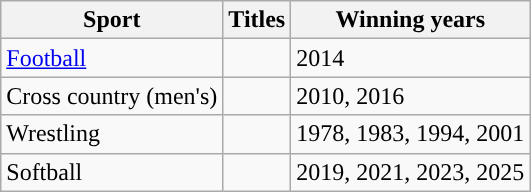<table class="wikitable"; style= "text-align: ">
<tr>
<th width=px>Sport</th>
<th width=px>Titles</th>
<th width=px>Winning years</th>
</tr>
<tr>
<td><a href='#'>Football</a></td>
<td></td>
<td>2014</td>
</tr>
<tr>
<td>Cross country (men's)</td>
<td></td>
<td>2010, 2016</td>
</tr>
<tr>
<td>Wrestling</td>
<td></td>
<td>1978, 1983, 1994, 2001</td>
</tr>
<tr>
<td>Softball</td>
<td></td>
<td>2019, 2021, 2023, 2025</td>
</tr>
</table>
